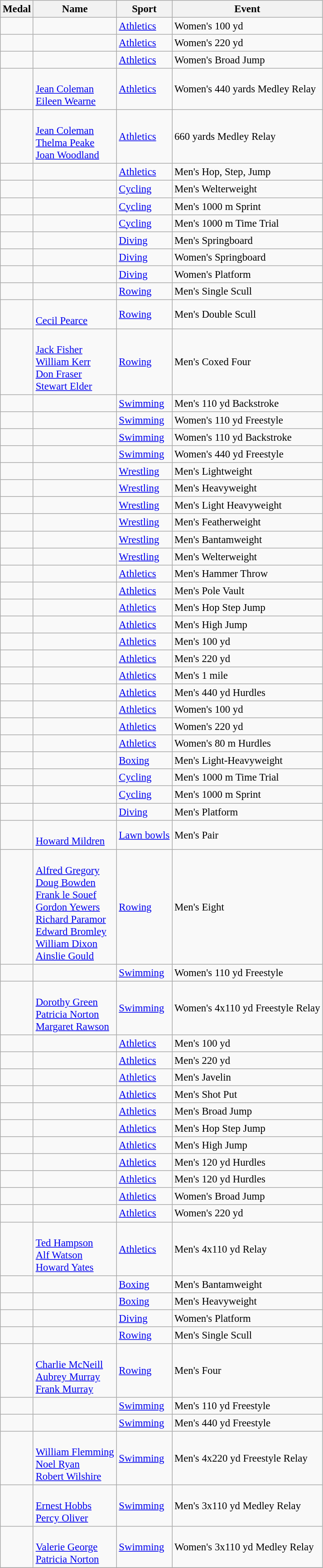<table class="wikitable sortable" style="font-size: 95%;">
<tr>
<th>Medal</th>
<th>Name</th>
<th>Sport</th>
<th>Event</th>
</tr>
<tr>
<td></td>
<td></td>
<td><a href='#'>Athletics</a></td>
<td>Women's 100 yd</td>
</tr>
<tr>
<td></td>
<td></td>
<td><a href='#'>Athletics</a></td>
<td>Women's 220 yd</td>
</tr>
<tr>
<td></td>
<td></td>
<td><a href='#'>Athletics</a></td>
<td>Women's Broad Jump</td>
</tr>
<tr>
<td></td>
<td> <br> <a href='#'>Jean Coleman</a> <br> <a href='#'>Eileen Wearne</a></td>
<td><a href='#'>Athletics</a></td>
<td>Women's 440 yards Medley Relay</td>
</tr>
<tr>
<td></td>
<td> <br> <a href='#'>Jean Coleman</a> <br> <a href='#'>Thelma Peake</a> <br> <a href='#'>Joan Woodland</a></td>
<td><a href='#'>Athletics</a></td>
<td>660 yards Medley Relay</td>
</tr>
<tr>
<td></td>
<td></td>
<td><a href='#'>Athletics</a></td>
<td>Men's Hop, Step, Jump</td>
</tr>
<tr>
<td></td>
<td></td>
<td><a href='#'>Cycling</a></td>
<td>Men's Welterweight</td>
</tr>
<tr>
<td></td>
<td></td>
<td><a href='#'>Cycling</a></td>
<td>Men's 1000 m Sprint</td>
</tr>
<tr>
<td></td>
<td></td>
<td><a href='#'>Cycling</a></td>
<td>Men's 1000 m Time Trial</td>
</tr>
<tr>
<td></td>
<td></td>
<td><a href='#'>Diving</a></td>
<td>Men's Springboard</td>
</tr>
<tr>
<td></td>
<td></td>
<td><a href='#'>Diving</a></td>
<td>Women's Springboard</td>
</tr>
<tr>
<td></td>
<td></td>
<td><a href='#'>Diving</a></td>
<td>Women's Platform</td>
</tr>
<tr>
<td></td>
<td></td>
<td><a href='#'>Rowing</a></td>
<td>Men's Single Scull</td>
</tr>
<tr>
<td></td>
<td> <br> <a href='#'>Cecil Pearce</a></td>
<td><a href='#'>Rowing</a></td>
<td>Men's Double Scull</td>
</tr>
<tr>
<td></td>
<td> <br> <a href='#'>Jack Fisher</a> <br> <a href='#'>William Kerr</a> <br> <a href='#'>Don Fraser</a> <br> <a href='#'>Stewart Elder</a></td>
<td><a href='#'>Rowing</a></td>
<td>Men's Coxed Four</td>
</tr>
<tr>
<td></td>
<td></td>
<td><a href='#'>Swimming</a></td>
<td>Men's 110 yd Backstroke</td>
</tr>
<tr>
<td></td>
<td></td>
<td><a href='#'>Swimming</a></td>
<td>Women's 110 yd Freestyle</td>
</tr>
<tr>
<td></td>
<td></td>
<td><a href='#'>Swimming</a></td>
<td>Women's 110 yd Backstroke</td>
</tr>
<tr>
<td></td>
<td></td>
<td><a href='#'>Swimming</a></td>
<td>Women's 440 yd Freestyle</td>
</tr>
<tr>
<td></td>
<td></td>
<td><a href='#'>Wrestling</a></td>
<td>Men's Lightweight</td>
</tr>
<tr>
<td></td>
<td></td>
<td><a href='#'>Wrestling</a></td>
<td>Men's Heavyweight</td>
</tr>
<tr>
<td></td>
<td></td>
<td><a href='#'>Wrestling</a></td>
<td>Men's Light Heavyweight</td>
</tr>
<tr>
<td></td>
<td></td>
<td><a href='#'>Wrestling</a></td>
<td>Men's Featherweight</td>
</tr>
<tr>
<td></td>
<td></td>
<td><a href='#'>Wrestling</a></td>
<td>Men's Bantamweight</td>
</tr>
<tr>
<td></td>
<td></td>
<td><a href='#'>Wrestling</a></td>
<td>Men's Welterweight</td>
</tr>
<tr>
<td></td>
<td></td>
<td><a href='#'>Athletics</a></td>
<td>Men's Hammer Throw</td>
</tr>
<tr>
<td></td>
<td></td>
<td><a href='#'>Athletics</a></td>
<td>Men's Pole Vault</td>
</tr>
<tr>
<td></td>
<td></td>
<td><a href='#'>Athletics</a></td>
<td>Men's Hop Step Jump</td>
</tr>
<tr>
<td></td>
<td></td>
<td><a href='#'>Athletics</a></td>
<td>Men's High Jump</td>
</tr>
<tr>
<td></td>
<td></td>
<td><a href='#'>Athletics</a></td>
<td>Men's 100 yd</td>
</tr>
<tr>
<td></td>
<td></td>
<td><a href='#'>Athletics</a></td>
<td>Men's 220 yd</td>
</tr>
<tr>
<td></td>
<td></td>
<td><a href='#'>Athletics</a></td>
<td>Men's 1 mile</td>
</tr>
<tr>
<td></td>
<td></td>
<td><a href='#'>Athletics</a></td>
<td>Men's 440 yd Hurdles</td>
</tr>
<tr>
<td></td>
<td></td>
<td><a href='#'>Athletics</a></td>
<td>Women's 100 yd</td>
</tr>
<tr>
<td></td>
<td></td>
<td><a href='#'>Athletics</a></td>
<td>Women's 220 yd</td>
</tr>
<tr>
<td></td>
<td></td>
<td><a href='#'>Athletics</a></td>
<td>Women's 80 m Hurdles</td>
</tr>
<tr>
<td></td>
<td></td>
<td><a href='#'>Boxing</a></td>
<td>Men's Light-Heavyweight</td>
</tr>
<tr>
<td></td>
<td></td>
<td><a href='#'>Cycling</a></td>
<td>Men's 1000 m Time Trial</td>
</tr>
<tr>
<td></td>
<td></td>
<td><a href='#'>Cycling</a></td>
<td>Men's 1000 m Sprint</td>
</tr>
<tr>
<td></td>
<td></td>
<td><a href='#'>Diving</a></td>
<td>Men's Platform</td>
</tr>
<tr>
<td></td>
<td> <br> <a href='#'>Howard Mildren</a></td>
<td><a href='#'>Lawn bowls</a></td>
<td>Men's Pair</td>
</tr>
<tr>
<td></td>
<td> <br> <a href='#'>Alfred Gregory</a> <br> <a href='#'>Doug Bowden</a> <br> <a href='#'>Frank le Souef</a> <br> <a href='#'>Gordon Yewers</a> <br> <a href='#'>Richard Paramor</a> <br> <a href='#'>Edward Bromley</a> <br> <a href='#'>William Dixon</a> <br> <a href='#'>Ainslie Gould</a></td>
<td><a href='#'>Rowing</a></td>
<td>Men's Eight</td>
</tr>
<tr>
<td></td>
<td></td>
<td><a href='#'>Swimming</a></td>
<td>Women's 110 yd Freestyle</td>
</tr>
<tr>
<td></td>
<td> <br> <a href='#'>Dorothy Green</a> <br> <a href='#'>Patricia Norton</a> <br> <a href='#'>Margaret Rawson</a></td>
<td><a href='#'>Swimming</a></td>
<td>Women's 4x110 yd Freestyle Relay</td>
</tr>
<tr>
<td></td>
<td></td>
<td><a href='#'>Athletics</a></td>
<td>Men's 100 yd</td>
</tr>
<tr>
<td></td>
<td></td>
<td><a href='#'>Athletics</a></td>
<td>Men's 220 yd</td>
</tr>
<tr>
<td></td>
<td></td>
<td><a href='#'>Athletics</a></td>
<td>Men's Javelin</td>
</tr>
<tr>
<td></td>
<td></td>
<td><a href='#'>Athletics</a></td>
<td>Men's Shot Put</td>
</tr>
<tr>
<td></td>
<td></td>
<td><a href='#'>Athletics</a></td>
<td>Men's Broad Jump</td>
</tr>
<tr>
<td></td>
<td></td>
<td><a href='#'>Athletics</a></td>
<td>Men's Hop Step Jump</td>
</tr>
<tr>
<td></td>
<td></td>
<td><a href='#'>Athletics</a></td>
<td>Men's High Jump</td>
</tr>
<tr>
<td></td>
<td></td>
<td><a href='#'>Athletics</a></td>
<td>Men's 120 yd Hurdles</td>
</tr>
<tr>
<td></td>
<td></td>
<td><a href='#'>Athletics</a></td>
<td>Men's 120 yd Hurdles</td>
</tr>
<tr>
<td></td>
<td></td>
<td><a href='#'>Athletics</a></td>
<td>Women's Broad Jump</td>
</tr>
<tr>
<td></td>
<td></td>
<td><a href='#'>Athletics</a></td>
<td>Women's 220 yd</td>
</tr>
<tr>
<td></td>
<td> <br> <a href='#'>Ted Hampson</a> <br> <a href='#'>Alf Watson</a> <br> <a href='#'>Howard Yates</a></td>
<td><a href='#'>Athletics</a></td>
<td>Men's 4x110 yd Relay</td>
</tr>
<tr>
<td></td>
<td></td>
<td><a href='#'>Boxing</a></td>
<td>Men's Bantamweight</td>
</tr>
<tr>
<td></td>
<td></td>
<td><a href='#'>Boxing</a></td>
<td>Men's Heavyweight</td>
</tr>
<tr>
<td></td>
<td></td>
<td><a href='#'>Diving</a></td>
<td>Women's Platform</td>
</tr>
<tr>
<td></td>
<td></td>
<td><a href='#'>Rowing</a></td>
<td>Men's Single Scull</td>
</tr>
<tr>
<td></td>
<td>  <br> <a href='#'>Charlie McNeill</a> <br> <a href='#'>Aubrey Murray</a> <br> <a href='#'>Frank Murray</a></td>
<td><a href='#'>Rowing</a></td>
<td>Men's Four</td>
</tr>
<tr>
<td></td>
<td></td>
<td><a href='#'>Swimming</a></td>
<td>Men's 110 yd Freestyle</td>
</tr>
<tr>
<td></td>
<td></td>
<td><a href='#'>Swimming</a></td>
<td>Men's 440 yd Freestyle</td>
</tr>
<tr>
<td></td>
<td> <br> <a href='#'>William Flemming</a> <br> <a href='#'>Noel Ryan</a> <br> <a href='#'>Robert Wilshire</a></td>
<td><a href='#'>Swimming</a></td>
<td>Men's 4x220 yd Freestyle Relay</td>
</tr>
<tr>
<td></td>
<td> <br> <a href='#'>Ernest Hobbs</a> <br> <a href='#'>Percy Oliver</a></td>
<td><a href='#'>Swimming</a></td>
<td>Men's 3x110 yd Medley Relay</td>
</tr>
<tr>
<td></td>
<td> <br> <a href='#'>Valerie George</a> <br> <a href='#'>Patricia Norton</a></td>
<td><a href='#'>Swimming</a></td>
<td>Women's 3x110 yd Medley Relay</td>
</tr>
<tr>
</tr>
</table>
